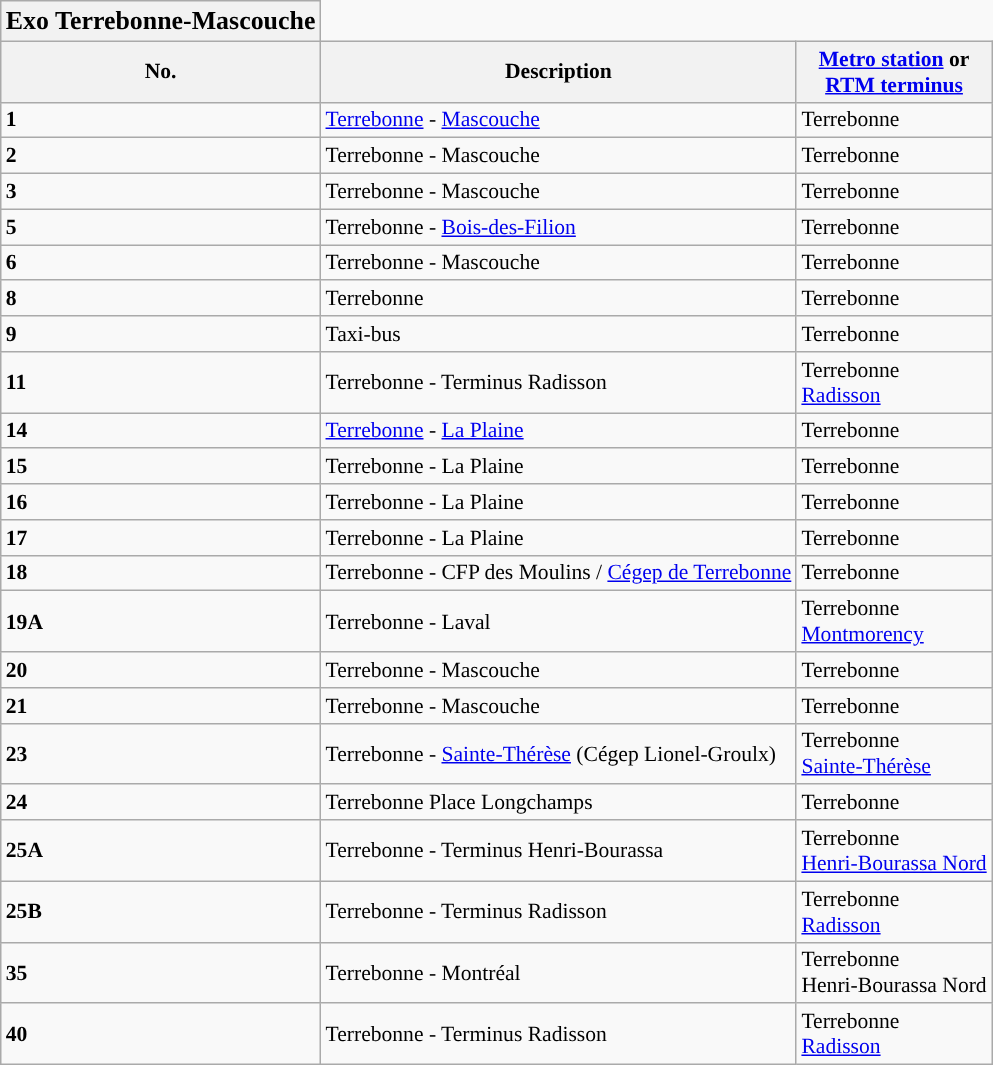<table class="wikitable" style="font-size:90%; border:1px;">
<tr>
<th style="background: #"><big>Exo Terrebonne-Mascouche</big></th>
</tr>
<tr>
<th>No.</th>
<th>Description</th>
<th><a href='#'>Metro station</a> or<br> <a href='#'>RTM terminus</a></th>
</tr>
<tr>
<td><strong>1</strong></td>
<td><a href='#'>Terrebonne</a> - <a href='#'>Mascouche</a></td>
<td>Terrebonne</td>
</tr>
<tr>
<td><strong>2</strong></td>
<td>Terrebonne - Mascouche</td>
<td>Terrebonne</td>
</tr>
<tr>
<td><strong>3</strong></td>
<td>Terrebonne - Mascouche</td>
<td>Terrebonne</td>
</tr>
<tr>
<td><strong>5</strong></td>
<td>Terrebonne - <a href='#'>Bois-des-Filion</a></td>
<td>Terrebonne</td>
</tr>
<tr>
<td><strong>6</strong></td>
<td>Terrebonne - Mascouche</td>
<td>Terrebonne</td>
</tr>
<tr>
<td><strong>8</strong></td>
<td>Terrebonne</td>
<td>Terrebonne</td>
</tr>
<tr>
<td><strong>9</strong></td>
<td>Taxi-bus</td>
<td>Terrebonne</td>
</tr>
<tr>
<td><strong>11</strong></td>
<td>Terrebonne - Terminus Radisson</td>
<td>Terrebonne<br><a href='#'>Radisson</a></td>
</tr>
<tr>
<td><strong>14</strong></td>
<td><a href='#'>Terrebonne</a> - <a href='#'>La Plaine</a></td>
<td>Terrebonne</td>
</tr>
<tr>
<td><strong>15</strong></td>
<td>Terrebonne - La Plaine</td>
<td>Terrebonne</td>
</tr>
<tr>
<td><strong>16</strong></td>
<td>Terrebonne - La Plaine</td>
<td>Terrebonne</td>
</tr>
<tr>
<td><strong>17</strong></td>
<td>Terrebonne - La Plaine</td>
<td>Terrebonne</td>
</tr>
<tr>
<td><strong>18</strong></td>
<td>Terrebonne - CFP des Moulins / <a href='#'>Cégep de Terrebonne</a></td>
<td>Terrebonne</td>
</tr>
<tr>
<td><strong>19A</strong></td>
<td>Terrebonne - Laval</td>
<td>Terrebonne<br> <a href='#'>Montmorency</a></td>
</tr>
<tr>
<td><strong>20</strong></td>
<td>Terrebonne - Mascouche</td>
<td>Terrebonne</td>
</tr>
<tr>
<td><strong>21</strong></td>
<td>Terrebonne - Mascouche</td>
<td>Terrebonne</td>
</tr>
<tr>
<td><strong>23</strong></td>
<td>Terrebonne - <a href='#'>Sainte-Thérèse</a> (Cégep Lionel-Groulx)</td>
<td>Terrebonne<br> <a href='#'>Sainte-Thérèse</a></td>
</tr>
<tr>
<td><strong>24</strong></td>
<td>Terrebonne Place Longchamps</td>
<td>Terrebonne</td>
</tr>
<tr>
<td><strong>25A</strong></td>
<td>Terrebonne - Terminus Henri-Bourassa</td>
<td>Terrebonne<br><a href='#'>Henri-Bourassa Nord</a></td>
</tr>
<tr>
<td><strong>25B</strong></td>
<td>Terrebonne - Terminus Radisson</td>
<td>Terrebonne <br> <a href='#'>Radisson</a></td>
</tr>
<tr>
<td><strong>35</strong></td>
<td>Terrebonne - Montréal</td>
<td>Terrebonne<br>Henri-Bourassa Nord</td>
</tr>
<tr>
<td><strong>40</strong></td>
<td>Terrebonne - Terminus Radisson</td>
<td>Terrebonne<br><a href='#'>Radisson</a></td>
</tr>
</table>
